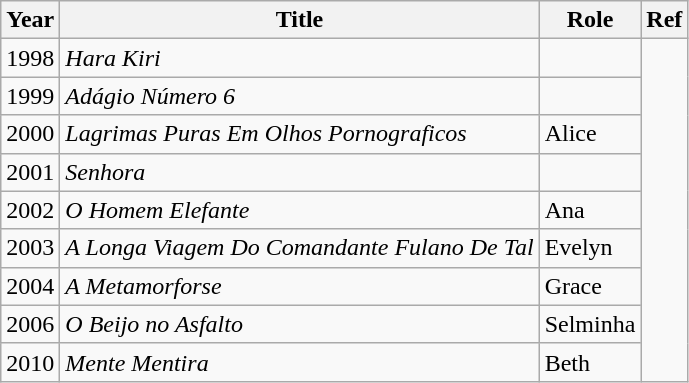<table class="wikitable">
<tr>
<th>Year</th>
<th>Title</th>
<th>Role</th>
<th>Ref</th>
</tr>
<tr>
<td>1998</td>
<td><em>Hara Kiri</em></td>
<td></td>
<td rowspan="10"></td>
</tr>
<tr>
<td>1999</td>
<td><em>Adágio Número 6 </em></td>
<td></td>
</tr>
<tr>
<td>2000</td>
<td><em>Lagrimas Puras Em Olhos Pornograficos</em></td>
<td>Alice</td>
</tr>
<tr>
<td>2001</td>
<td><em>Senhora </em></td>
<td></td>
</tr>
<tr>
<td>2002</td>
<td><em>O Homem Elefante</em></td>
<td>Ana</td>
</tr>
<tr>
<td>2003</td>
<td><em>A Longa Viagem Do Comandante Fulano De Tal</em></td>
<td>Evelyn</td>
</tr>
<tr>
<td>2004</td>
<td><em>A Metamorforse</em></td>
<td>Grace</td>
</tr>
<tr>
<td>2006</td>
<td><em>O Beijo no Asfalto</em></td>
<td>Selminha</td>
</tr>
<tr>
<td>2010</td>
<td><em>Mente Mentira</em></td>
<td>Beth</td>
</tr>
</table>
